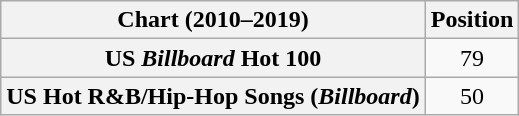<table class="wikitable plainrowheaders" style="text-align:center">
<tr>
<th scope="col">Chart (2010–2019)</th>
<th scope="col">Position</th>
</tr>
<tr>
<th scope="row">US <em>Billboard</em> Hot 100</th>
<td>79</td>
</tr>
<tr>
<th scope="row">US Hot R&B/Hip-Hop Songs (<em>Billboard</em>)</th>
<td>50</td>
</tr>
</table>
